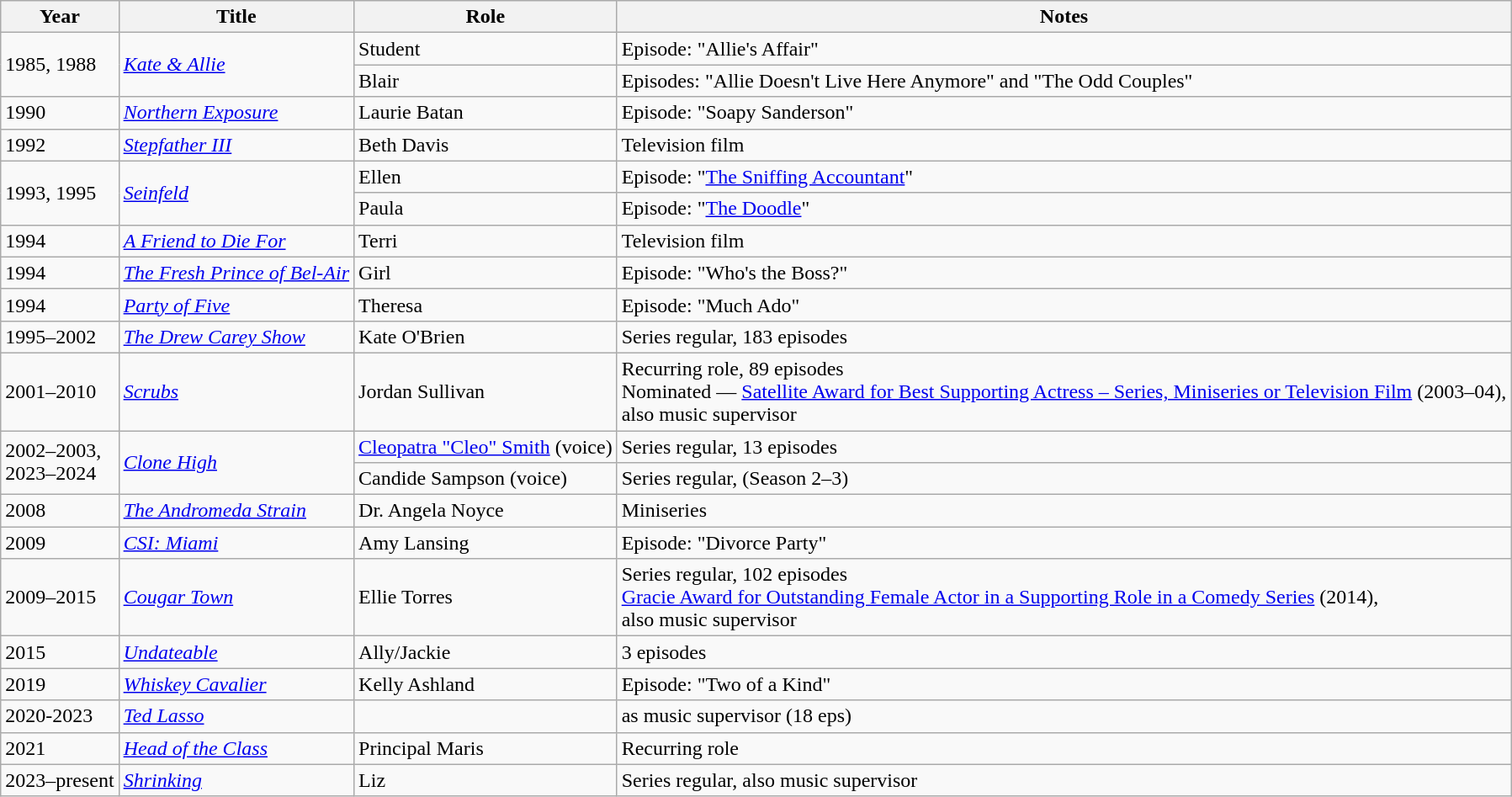<table class="wikitable sortable">
<tr>
<th>Year</th>
<th>Title</th>
<th>Role</th>
<th class="unsortable">Notes</th>
</tr>
<tr>
<td rowspan="2">1985, 1988</td>
<td rowspan="2"><em><a href='#'>Kate & Allie</a></em></td>
<td>Student</td>
<td>Episode: "Allie's Affair"</td>
</tr>
<tr>
<td>Blair</td>
<td>Episodes: "Allie Doesn't Live Here Anymore" and "The Odd Couples"</td>
</tr>
<tr>
<td>1990</td>
<td><em><a href='#'>Northern Exposure</a></em></td>
<td>Laurie Batan</td>
<td>Episode: "Soapy Sanderson"</td>
</tr>
<tr>
<td>1992</td>
<td><em><a href='#'>Stepfather III</a></em></td>
<td>Beth Davis</td>
<td>Television film</td>
</tr>
<tr>
<td rowspan="2">1993, 1995</td>
<td rowspan="2"><em><a href='#'>Seinfeld</a></em></td>
<td>Ellen</td>
<td>Episode: "<a href='#'>The Sniffing Accountant</a>"</td>
</tr>
<tr>
<td>Paula</td>
<td>Episode: "<a href='#'>The Doodle</a>"</td>
</tr>
<tr>
<td>1994</td>
<td><em><a href='#'>A Friend to Die For</a></em></td>
<td>Terri</td>
<td>Television film</td>
</tr>
<tr>
<td>1994</td>
<td><em><a href='#'>The Fresh Prince of Bel-Air</a></em></td>
<td>Girl</td>
<td>Episode: "Who's the Boss?"</td>
</tr>
<tr>
<td>1994</td>
<td><em><a href='#'>Party of Five</a></em></td>
<td>Theresa</td>
<td>Episode: "Much Ado"</td>
</tr>
<tr>
<td>1995–2002</td>
<td><em><a href='#'>The Drew Carey Show</a></em></td>
<td>Kate O'Brien</td>
<td>Series regular, 183 episodes</td>
</tr>
<tr>
<td>2001–2010</td>
<td><em><a href='#'>Scrubs</a></em></td>
<td>Jordan Sullivan</td>
<td>Recurring role, 89 episodes<br>Nominated — <a href='#'>Satellite Award for Best Supporting Actress – Series, Miniseries or Television Film</a> (2003–04),<br>also music supervisor</td>
</tr>
<tr>
<td rowspan="2">2002–2003,<br>2023–2024</td>
<td rowspan="2"><em><a href='#'>Clone High</a></em></td>
<td><a href='#'>Cleopatra "Cleo" Smith</a> (voice)</td>
<td>Series regular, 13 episodes</td>
</tr>
<tr>
<td>Candide Sampson (voice)</td>
<td>Series regular, (Season 2–3)</td>
</tr>
<tr>
<td>2008</td>
<td><em><a href='#'>The Andromeda Strain</a></em></td>
<td>Dr. Angela Noyce</td>
<td>Miniseries</td>
</tr>
<tr>
<td>2009</td>
<td><em><a href='#'>CSI: Miami</a></em></td>
<td>Amy Lansing</td>
<td>Episode: "Divorce Party"</td>
</tr>
<tr>
<td>2009–2015</td>
<td><em><a href='#'>Cougar Town</a></em></td>
<td>Ellie Torres</td>
<td>Series regular, 102 episodes<br><a href='#'>Gracie Award for Outstanding Female Actor in a Supporting Role in a Comedy Series</a> (2014),<br>also music supervisor</td>
</tr>
<tr>
<td>2015</td>
<td><em><a href='#'>Undateable</a></em></td>
<td>Ally/Jackie</td>
<td>3 episodes</td>
</tr>
<tr>
<td>2019</td>
<td><em><a href='#'>Whiskey Cavalier</a></em></td>
<td>Kelly Ashland</td>
<td>Episode: "Two of a Kind"</td>
</tr>
<tr>
<td>2020-2023</td>
<td><em><a href='#'>Ted Lasso</a></em></td>
<td></td>
<td>as music supervisor (18 eps)</td>
</tr>
<tr>
<td>2021</td>
<td><em><a href='#'>Head of the Class</a></em></td>
<td>Principal Maris</td>
<td>Recurring role</td>
</tr>
<tr>
<td>2023–present</td>
<td><em><a href='#'>Shrinking</a></em></td>
<td>Liz</td>
<td>Series regular, also music supervisor</td>
</tr>
</table>
